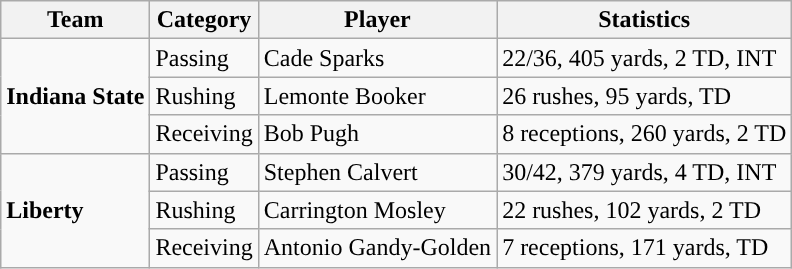<table class="wikitable" style="float: left;">
<tr>
<th>Team</th>
<th>Category</th>
<th>Player</th>
<th>Statistics</th>
</tr>
<tr>
<td rowspan=3><strong>Indiana State</strong></td>
<td>Passing</td>
<td>Cade Sparks</td>
<td>22/36, 405 yards, 2 TD, INT</td>
</tr>
<tr>
<td>Rushing</td>
<td>Lemonte Booker</td>
<td>26 rushes, 95 yards, TD</td>
</tr>
<tr>
<td>Receiving</td>
<td>Bob Pugh</td>
<td>8 receptions, 260 yards, 2 TD</td>
</tr>
<tr>
<td rowspan=3><strong>Liberty</strong></td>
<td>Passing</td>
<td>Stephen Calvert</td>
<td>30/42, 379 yards, 4 TD, INT</td>
</tr>
<tr>
<td>Rushing</td>
<td>Carrington Mosley</td>
<td>22 rushes, 102 yards, 2 TD</td>
</tr>
<tr>
<td>Receiving</td>
<td>Antonio Gandy-Golden</td>
<td>7 receptions, 171 yards, TD</td>
</tr>
</table>
